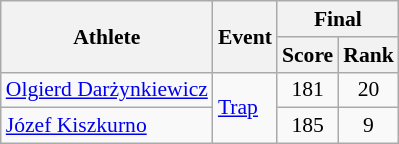<table class="wikitable" style="font-size:90%">
<tr>
<th rowspan="2">Athlete</th>
<th rowspan="2">Event</th>
<th colspan="2">Final</th>
</tr>
<tr>
<th>Score</th>
<th>Rank</th>
</tr>
<tr>
<td><a href='#'>Olgierd Darżynkiewicz</a></td>
<td rowspan=2><a href='#'>Trap</a></td>
<td align="center">181</td>
<td align="center">20</td>
</tr>
<tr>
<td><a href='#'>Józef Kiszkurno</a></td>
<td align="center">185</td>
<td align="center">9</td>
</tr>
</table>
